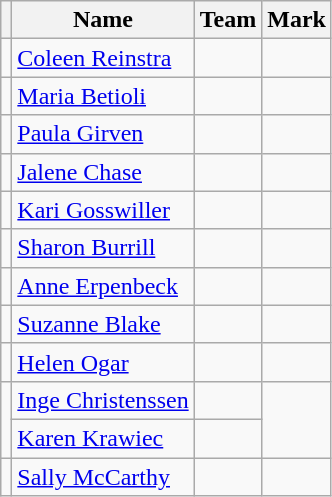<table class=wikitable>
<tr>
<th></th>
<th>Name</th>
<th>Team</th>
<th>Mark</th>
</tr>
<tr>
<td></td>
<td><a href='#'>Coleen Reinstra</a></td>
<td></td>
<td></td>
</tr>
<tr>
<td></td>
<td><a href='#'>Maria Betioli</a></td>
<td></td>
<td></td>
</tr>
<tr>
<td></td>
<td><a href='#'>Paula Girven</a></td>
<td></td>
<td></td>
</tr>
<tr>
<td></td>
<td><a href='#'>Jalene Chase</a></td>
<td></td>
<td></td>
</tr>
<tr>
<td></td>
<td><a href='#'>Kari Gosswiller</a></td>
<td></td>
<td></td>
</tr>
<tr>
<td></td>
<td><a href='#'>Sharon Burrill</a></td>
<td></td>
<td></td>
</tr>
<tr>
<td></td>
<td><a href='#'>Anne Erpenbeck</a></td>
<td></td>
<td></td>
</tr>
<tr>
<td></td>
<td><a href='#'>Suzanne Blake</a></td>
<td></td>
<td></td>
</tr>
<tr>
<td></td>
<td><a href='#'>Helen Ogar</a></td>
<td></td>
<td></td>
</tr>
<tr>
<td rowspan=2></td>
<td><a href='#'>Inge Christenssen</a></td>
<td></td>
<td rowspan=2></td>
</tr>
<tr>
<td><a href='#'>Karen Krawiec</a></td>
<td></td>
</tr>
<tr>
<td></td>
<td><a href='#'>Sally McCarthy</a></td>
<td></td>
<td></td>
</tr>
</table>
